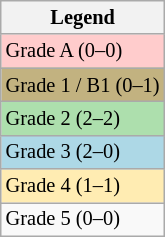<table class="wikitable" style="font-size:85%;">
<tr>
<th>Legend</th>
</tr>
<tr bgcolor="ffcccc">
<td>Grade A (0–0)</td>
</tr>
<tr bgcolor="C2B280">
<td>Grade 1 / B1 (0–1)</td>
</tr>
<tr bgcolor="ADDFAD">
<td>Grade 2 (2–2)</td>
</tr>
<tr bgcolor="lightblue">
<td>Grade 3 (2–0)</td>
</tr>
<tr bgcolor="ffecb2">
<td>Grade 4 (1–1)</td>
</tr>
<tr>
<td>Grade 5 (0–0)</td>
</tr>
</table>
